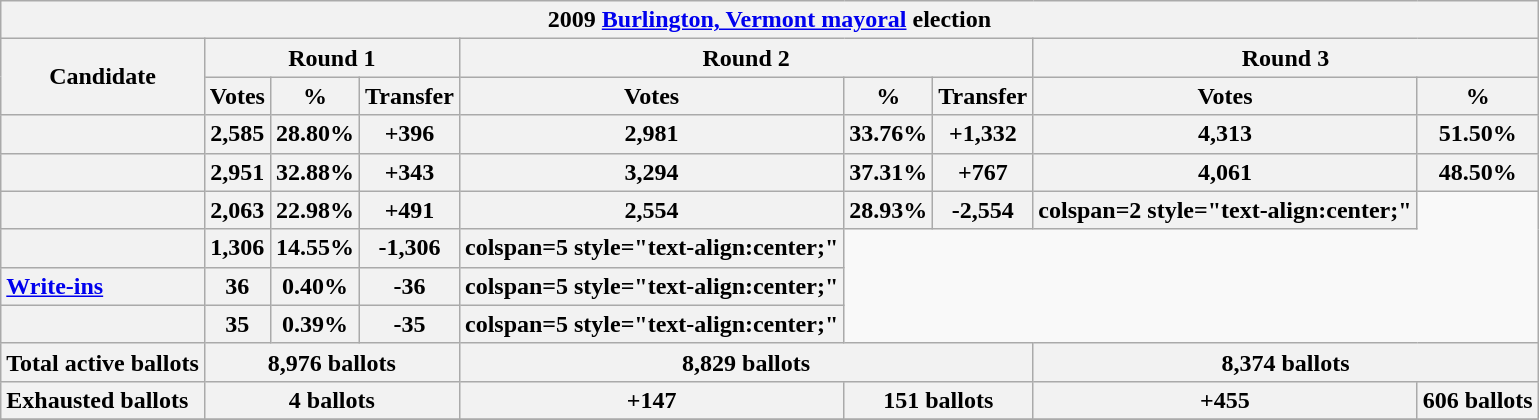<table class="wikitable sortable">
<tr>
<th colspan="10">2009 <a href='#'>Burlington, Vermont mayoral</a> election</th>
</tr>
<tr style="background:#eee; text-align:center;">
<th rowspan=2 style="text-align:center;">Candidate</th>
<th colspan=3 style="text-align:center;">Round 1</th>
<th colspan=3 style="text-align:center;">Round 2</th>
<th colspan=2 style="text-align:center;">Round 3</th>
</tr>
<tr>
<th>Votes</th>
<th>%</th>
<th>Transfer</th>
<th>Votes</th>
<th>%</th>
<th>Transfer</th>
<th>Votes</th>
<th>%</th>
</tr>
<tr>
<th scope="row" style="text-align:left;"></th>
<th>2,585</th>
<th>28.80%</th>
<th>+396</th>
<th>2,981</th>
<th>33.76%</th>
<th>+1,332</th>
<th> 4,313</th>
<th> 51.50%</th>
</tr>
<tr>
<th scope="row" style="text-align:left;"></th>
<th>2,951</th>
<th>32.88%</th>
<th>+343</th>
<th>3,294</th>
<th>37.31%</th>
<th>+767</th>
<th>4,061</th>
<th>48.50%</th>
</tr>
<tr>
<th scope="row" style="text-align:left;"></th>
<th>2,063</th>
<th>22.98%</th>
<th>+491</th>
<th>2,554</th>
<th>28.93%</th>
<th>-2,554</th>
<th>colspan=2 style="text-align:center;" </th>
</tr>
<tr>
<th scope="row" style="text-align:left;"></th>
<th>1,306</th>
<th>14.55%</th>
<th>-1,306</th>
<th>colspan=5 style="text-align:center;" </th>
</tr>
<tr>
<th scope="row" style="text-align:left;"><a href='#'>Write-ins</a></th>
<th>36</th>
<th>0.40%</th>
<th>-36</th>
<th>colspan=5 style="text-align:center;" </th>
</tr>
<tr>
<th scope="row" style="text-align:left;"></th>
<th>35</th>
<th>0.39%</th>
<th>-35</th>
<th>colspan=5 style="text-align:center;" </th>
</tr>
<tr>
<th scope="row" style="text-align:left;">Total active ballots</th>
<th colspan="3">8,976 ballots</th>
<th colspan="3">8,829 ballots</th>
<th colspan="2">8,374 ballots</th>
</tr>
<tr>
<th scope="row" style="text-align:left;">Exhausted ballots</th>
<th colspan="3">4 ballots</th>
<th>+147</th>
<th colspan="2">151 ballots</th>
<th>+455</th>
<th>606 ballots</th>
</tr>
<tr>
</tr>
</table>
